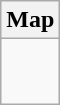<table class="wikitable mw-collapsible mw-collapsed">
<tr>
<th>Map</th>
</tr>
<tr>
<td align="left"><div><br> 









<br></div></td>
</tr>
</table>
